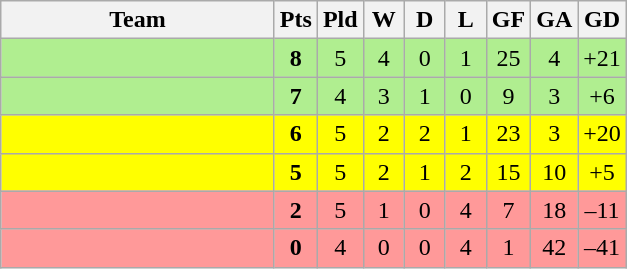<table class="wikitable" style="text-align:center;">
<tr>
<th width=175>Team</th>
<th width=20  abbr="Points">Pts</th>
<th width=20  abbr="Played">Pld</th>
<th width=20  abbr="Won">W</th>
<th width=20  abbr="Drawn">D</th>
<th width=20  abbr="Lost">L</th>
<th width=20  abbr="Goals for">GF</th>
<th width=20  abbr="Goals against">GA</th>
<th width=20  abbr="Goal difference">GD</th>
</tr>
<tr style="background: #B0EE90;">
<td align=left></td>
<td><strong>8</strong></td>
<td>5</td>
<td>4</td>
<td>0</td>
<td>1</td>
<td>25</td>
<td>4</td>
<td>+21</td>
</tr>
<tr style="background: #B0EE90;">
<td align=left></td>
<td><strong>7</strong></td>
<td>4</td>
<td>3</td>
<td>1</td>
<td>0</td>
<td>9</td>
<td>3</td>
<td>+6</td>
</tr>
<tr style="background: #ffff00;">
<td align=left></td>
<td><strong>6</strong></td>
<td>5</td>
<td>2</td>
<td>2</td>
<td>1</td>
<td>23</td>
<td>3</td>
<td>+20</td>
</tr>
<tr style="background: #ffff00;">
<td align=left></td>
<td><strong>5</strong></td>
<td>5</td>
<td>2</td>
<td>1</td>
<td>2</td>
<td>15</td>
<td>10</td>
<td>+5</td>
</tr>
<tr style="background: #ff9999;">
<td align=left></td>
<td><strong>2</strong></td>
<td>5</td>
<td>1</td>
<td>0</td>
<td>4</td>
<td>7</td>
<td>18</td>
<td>–11</td>
</tr>
<tr style="background: #ff9999;">
<td align=left></td>
<td><strong>0</strong></td>
<td>4</td>
<td>0</td>
<td>0</td>
<td>4</td>
<td>1</td>
<td>42</td>
<td>–41</td>
</tr>
</table>
